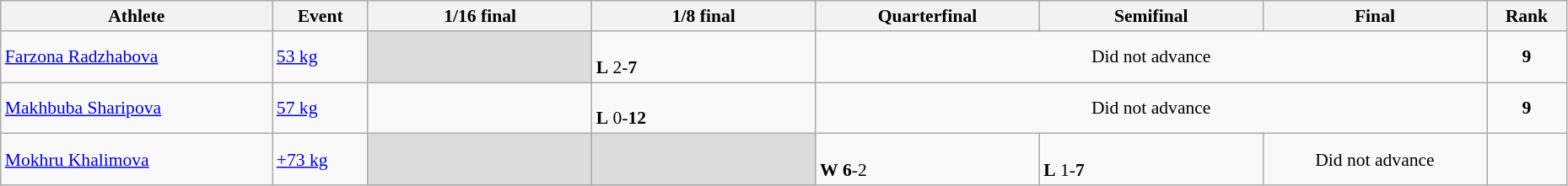<table class="wikitable" width="98%" style="text-align:left; font-size:90%">
<tr>
<th width="17%">Athlete</th>
<th width="6%">Event</th>
<th width="14%">1/16 final</th>
<th width="14%">1/8 final</th>
<th width="14%">Quarterfinal</th>
<th width="14%">Semifinal</th>
<th width="14%">Final</th>
<th width="5%">Rank</th>
</tr>
<tr>
<td><a href='#'>Farzona Radzhabova</a></td>
<td><a href='#'>53 kg</a></td>
<td bgcolor=#DCDCDC></td>
<td><br><strong>L</strong> 2-<strong>7</strong></td>
<td align=center colspan=3>Did not advance</td>
<td align=center><strong>9</strong></td>
</tr>
<tr>
<td><a href='#'>Makhbuba Sharipova</a></td>
<td><a href='#'>57 kg</a></td>
<td></td>
<td><br><strong>L</strong> 0-<strong>12</strong></td>
<td align=center colspan=3>Did not advance</td>
<td align=center><strong>9</strong></td>
</tr>
<tr>
<td><a href='#'>Mokhru Khalimova</a></td>
<td><a href='#'>+73 kg</a></td>
<td bgcolor=#DCDCDC></td>
<td bgcolor=#DCDCDC></td>
<td><br><strong>W</strong> <strong>6</strong>-2</td>
<td><br><strong>L</strong> 1-<strong>7</strong></td>
<td align=center>Did not advance</td>
<td align=center><strong></strong></td>
</tr>
</table>
